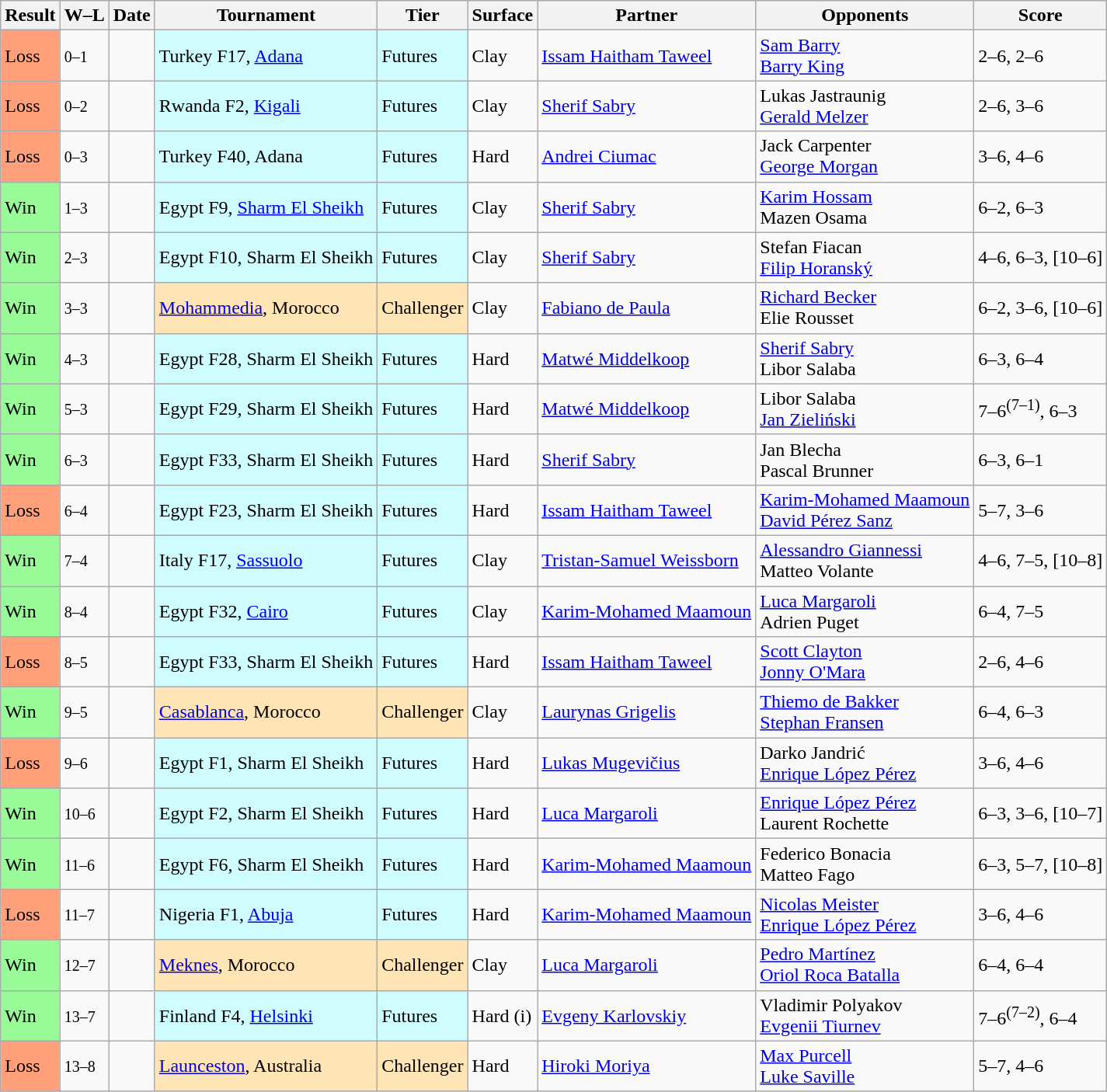<table class="sortable wikitable">
<tr>
<th>Result</th>
<th class="unsortable">W–L</th>
<th>Date</th>
<th>Tournament</th>
<th>Tier</th>
<th>Surface</th>
<th>Partner</th>
<th>Opponents</th>
<th class="unsortable">Score</th>
</tr>
<tr>
<td style="background:#ffa07a;">Loss</td>
<td><small>0–1</small></td>
<td></td>
<td style="background:#cffcff;">Turkey F17, <a href='#'>Adana</a></td>
<td style="background:#cffcff;">Futures</td>
<td>Clay</td>
<td> <a href='#'>Issam Haitham Taweel</a></td>
<td> <a href='#'>Sam Barry</a><br> <a href='#'>Barry King</a></td>
<td>2–6, 2–6</td>
</tr>
<tr>
<td style="background:#ffa07a;">Loss</td>
<td><small>0–2</small></td>
<td></td>
<td style="background:#cffcff;">Rwanda F2, <a href='#'>Kigali</a></td>
<td style="background:#cffcff;">Futures</td>
<td>Clay</td>
<td> <a href='#'>Sherif Sabry</a></td>
<td> Lukas Jastraunig<br> <a href='#'>Gerald Melzer</a></td>
<td>2–6, 3–6</td>
</tr>
<tr>
<td style="background:#ffa07a;">Loss</td>
<td><small>0–3</small></td>
<td></td>
<td style="background:#cffcff;">Turkey F40, Adana</td>
<td style="background:#cffcff;">Futures</td>
<td>Hard</td>
<td> <a href='#'>Andrei Ciumac</a></td>
<td> Jack Carpenter<br> <a href='#'>George Morgan</a></td>
<td>3–6, 4–6</td>
</tr>
<tr>
<td style="background:#98fb98;">Win</td>
<td><small>1–3</small></td>
<td></td>
<td style="background:#cffcff;">Egypt F9, <a href='#'>Sharm El Sheikh</a></td>
<td style="background:#cffcff;">Futures</td>
<td>Clay</td>
<td> <a href='#'>Sherif Sabry</a></td>
<td> <a href='#'>Karim Hossam</a><br> Mazen Osama</td>
<td>6–2, 6–3</td>
</tr>
<tr>
<td style="background:#98fb98;">Win</td>
<td><small>2–3</small></td>
<td></td>
<td style="background:#cffcff;">Egypt F10, Sharm El Sheikh</td>
<td style="background:#cffcff;">Futures</td>
<td>Clay</td>
<td> <a href='#'>Sherif Sabry</a></td>
<td> Stefan Fiacan<br> <a href='#'>Filip Horanský</a></td>
<td>4–6, 6–3, [10–6]</td>
</tr>
<tr>
<td style="background:#98fb98;">Win</td>
<td><small>3–3</small></td>
<td><a href='#'></a></td>
<td style="background:moccasin;"><a href='#'>Mohammedia</a>, Morocco</td>
<td style="background:moccasin;">Challenger</td>
<td>Clay</td>
<td> <a href='#'>Fabiano de Paula</a></td>
<td> <a href='#'>Richard Becker</a><br> Elie Rousset</td>
<td>6–2, 3–6, [10–6]</td>
</tr>
<tr>
<td style="background:#98fb98;">Win</td>
<td><small>4–3</small></td>
<td></td>
<td style="background:#cffcff;">Egypt F28, Sharm El Sheikh</td>
<td style="background:#cffcff;">Futures</td>
<td>Hard</td>
<td> <a href='#'>Matwé Middelkoop</a></td>
<td> <a href='#'>Sherif Sabry</a><br> Libor Salaba</td>
<td>6–3, 6–4</td>
</tr>
<tr>
<td style="background:#98fb98;">Win</td>
<td><small>5–3</small></td>
<td></td>
<td style="background:#cffcff;">Egypt F29, Sharm El Sheikh</td>
<td style="background:#cffcff;">Futures</td>
<td>Hard</td>
<td> <a href='#'>Matwé Middelkoop</a></td>
<td> Libor Salaba<br> <a href='#'>Jan Zieliński</a></td>
<td>7–6<sup>(7–1)</sup>, 6–3</td>
</tr>
<tr>
<td style="background:#98fb98;">Win</td>
<td><small>6–3</small></td>
<td></td>
<td style="background:#cffcff;">Egypt F33, Sharm El Sheikh</td>
<td style="background:#cffcff;">Futures</td>
<td>Hard</td>
<td> <a href='#'>Sherif Sabry</a></td>
<td> Jan Blecha<br> Pascal Brunner</td>
<td>6–3, 6–1</td>
</tr>
<tr>
<td style="background:#ffa07a;">Loss</td>
<td><small>6–4</small></td>
<td></td>
<td style="background:#cffcff;">Egypt F23, Sharm El Sheikh</td>
<td style="background:#cffcff;">Futures</td>
<td>Hard</td>
<td> <a href='#'>Issam Haitham Taweel</a></td>
<td> <a href='#'>Karim-Mohamed Maamoun</a><br> <a href='#'>David Pérez Sanz</a></td>
<td>5–7, 3–6</td>
</tr>
<tr>
<td style="background:#98fb98;">Win</td>
<td><small>7–4</small></td>
<td></td>
<td style="background:#cffcff;">Italy F17, <a href='#'>Sassuolo</a></td>
<td style="background:#cffcff;">Futures</td>
<td>Clay</td>
<td> <a href='#'>Tristan-Samuel Weissborn</a></td>
<td> <a href='#'>Alessandro Giannessi</a><br> Matteo Volante</td>
<td>4–6, 7–5, [10–8]</td>
</tr>
<tr>
<td style="background:#98fb98;">Win</td>
<td><small>8–4</small></td>
<td></td>
<td style="background:#cffcff;">Egypt F32, <a href='#'>Cairo</a></td>
<td style="background:#cffcff;">Futures</td>
<td>Clay</td>
<td> <a href='#'>Karim-Mohamed Maamoun</a></td>
<td> <a href='#'>Luca Margaroli</a><br> Adrien Puget</td>
<td>6–4, 7–5</td>
</tr>
<tr>
<td style="background:#ffa07a;">Loss</td>
<td><small>8–5</small></td>
<td></td>
<td style="background:#cffcff;">Egypt F33, Sharm El Sheikh</td>
<td style="background:#cffcff;">Futures</td>
<td>Hard</td>
<td> <a href='#'>Issam Haitham Taweel</a></td>
<td> <a href='#'>Scott Clayton</a><br> <a href='#'>Jonny O'Mara</a></td>
<td>2–6, 4–6</td>
</tr>
<tr>
<td style="background:#98fb98;">Win</td>
<td><small>9–5</small></td>
<td><a href='#'></a></td>
<td style="background:moccasin;"><a href='#'>Casablanca</a>, Morocco</td>
<td style="background:moccasin;">Challenger</td>
<td>Clay</td>
<td> <a href='#'>Laurynas Grigelis</a></td>
<td> <a href='#'>Thiemo de Bakker</a><br> <a href='#'>Stephan Fransen</a></td>
<td>6–4, 6–3</td>
</tr>
<tr>
<td style="background:#ffa07a;">Loss</td>
<td><small>9–6</small></td>
<td></td>
<td style="background:#cffcff;">Egypt F1, Sharm El Sheikh</td>
<td style="background:#cffcff;">Futures</td>
<td>Hard</td>
<td> <a href='#'>Lukas Mugevičius</a></td>
<td> Darko Jandrić<br> <a href='#'>Enrique López Pérez</a></td>
<td>3–6, 4–6</td>
</tr>
<tr>
<td style="background:#98fb98;">Win</td>
<td><small>10–6</small></td>
<td></td>
<td style="background:#cffcff;">Egypt F2, Sharm El Sheikh</td>
<td style="background:#cffcff;">Futures</td>
<td>Hard</td>
<td> <a href='#'>Luca Margaroli</a></td>
<td> <a href='#'>Enrique López Pérez</a><br> Laurent Rochette</td>
<td>6–3, 3–6, [10–7]</td>
</tr>
<tr>
<td style="background:#98fb98;">Win</td>
<td><small>11–6</small></td>
<td></td>
<td style="background:#cffcff;">Egypt F6, Sharm El Sheikh</td>
<td style="background:#cffcff;">Futures</td>
<td>Hard</td>
<td> <a href='#'>Karim-Mohamed Maamoun</a></td>
<td> Federico Bonacia<br> Matteo Fago</td>
<td>6–3, 5–7, [10–8]</td>
</tr>
<tr>
<td style="background:#ffa07a;">Loss</td>
<td><small>11–7</small></td>
<td></td>
<td style="background:#cffcff;">Nigeria F1, <a href='#'>Abuja</a></td>
<td style="background:#cffcff;">Futures</td>
<td>Hard</td>
<td> <a href='#'>Karim-Mohamed Maamoun</a></td>
<td> <a href='#'>Nicolas Meister</a><br> <a href='#'>Enrique López Pérez</a></td>
<td>3–6, 4–6</td>
</tr>
<tr>
<td style="background:#98fb98;">Win</td>
<td><small>12–7</small></td>
<td><a href='#'></a></td>
<td style="background:moccasin;"><a href='#'>Meknes</a>, Morocco</td>
<td style="background:moccasin;">Challenger</td>
<td>Clay</td>
<td> <a href='#'>Luca Margaroli</a></td>
<td> <a href='#'>Pedro Martínez</a><br> <a href='#'>Oriol Roca Batalla</a></td>
<td>6–4, 6–4</td>
</tr>
<tr>
<td style="background:#98fb98;">Win</td>
<td><small>13–7</small></td>
<td></td>
<td style="background:#cffcff;">Finland F4, <a href='#'>Helsinki</a></td>
<td style="background:#cffcff;">Futures</td>
<td>Hard (i)</td>
<td> <a href='#'>Evgeny Karlovskiy</a></td>
<td> Vladimir Polyakov<br> <a href='#'>Evgenii Tiurnev</a></td>
<td>7–6<sup>(7–2)</sup>, 6–4</td>
</tr>
<tr>
<td style="background:#ffa07a;">Loss</td>
<td><small>13–8</small></td>
<td><a href='#'></a></td>
<td style="background:moccasin;"><a href='#'>Launceston</a>, Australia</td>
<td style="background:moccasin;">Challenger</td>
<td>Hard</td>
<td> <a href='#'>Hiroki Moriya</a></td>
<td> <a href='#'>Max Purcell</a><br> <a href='#'>Luke Saville</a></td>
<td>5–7, 4–6</td>
</tr>
</table>
